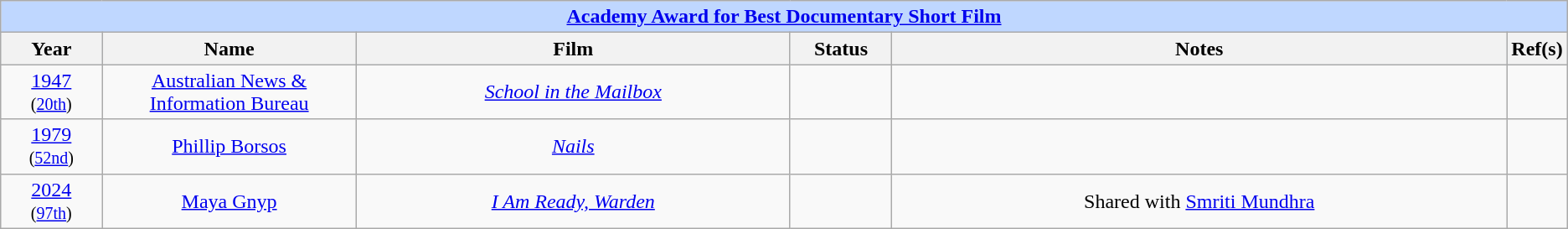<table class="wikitable" style="text-align: center">
<tr style="background:#bfd7ff;">
<td colspan="6" style="text-align:center;"><strong><a href='#'>Academy Award for Best Documentary Short Film</a></strong></td>
</tr>
<tr style="background:#ebf5ff;">
<th style="width:75px;">Year</th>
<th style="width:200px;">Name</th>
<th style="width:350px;">Film</th>
<th style="width:75px;">Status</th>
<th style="width:500px;">Notes</th>
<th width="3">Ref(s)</th>
</tr>
<tr>
<td style="text-align: center"><a href='#'>1947</a><br><small>(<a href='#'>20th</a>)</small></td>
<td><a href='#'>Australian News & Information Bureau</a></td>
<td><em><a href='#'>School in the Mailbox</a></em></td>
<td></td>
<td></td>
<td style="text-align: center"></td>
</tr>
<tr>
<td><a href='#'>1979</a><br><small>(<a href='#'>52nd</a>)</small></td>
<td><a href='#'>Phillip Borsos</a></td>
<td><em><a href='#'>Nails</a></em></td>
<td></td>
<td></td>
<td></td>
</tr>
<tr>
<td><a href='#'>2024</a><br><small>(<a href='#'>97th</a>)</small></td>
<td><a href='#'>Maya Gnyp</a></td>
<td><em><a href='#'>I Am Ready, Warden</a></em></td>
<td></td>
<td>Shared with <a href='#'>Smriti Mundhra</a></td>
<td></td>
</tr>
</table>
